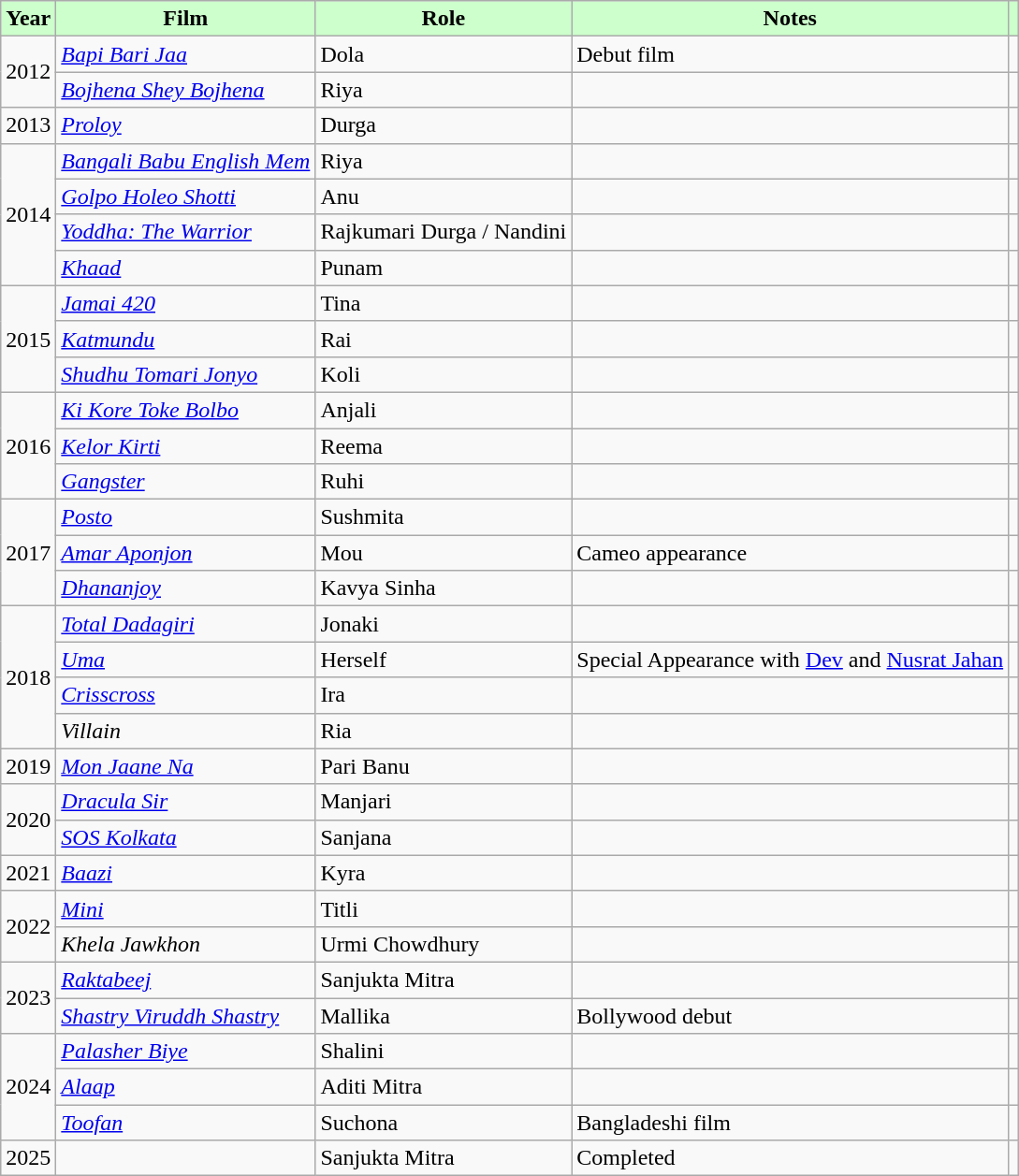<table class="wikitable sortable">
<tr style="background:#cfc; text-align:center;">
<td scope="col"><strong>Year</strong></td>
<td scope="col"><strong>Film</strong></td>
<td scope="col"><strong>Role</strong></td>
<td class="unsortable" scope="col"><strong>Notes</strong></td>
<td class="unsortable"><strong></strong></td>
</tr>
<tr>
<td rowspan="2">2012</td>
<td><em><a href='#'>Bapi Bari Jaa</a></em></td>
<td>Dola</td>
<td>Debut film</td>
<td></td>
</tr>
<tr>
<td><em><a href='#'>Bojhena Shey Bojhena</a></em></td>
<td>Riya</td>
<td></td>
<td></td>
</tr>
<tr>
<td>2013</td>
<td><em><a href='#'>Proloy</a></em></td>
<td>Durga</td>
<td></td>
<td></td>
</tr>
<tr>
<td rowspan="4">2014</td>
<td><em><a href='#'>Bangali Babu English Mem</a></em></td>
<td>Riya</td>
<td></td>
<td></td>
</tr>
<tr>
<td><em><a href='#'>Golpo Holeo Shotti</a></em></td>
<td>Anu</td>
<td></td>
<td></td>
</tr>
<tr>
<td><em><a href='#'>Yoddha: The Warrior</a></em></td>
<td>Rajkumari Durga / Nandini</td>
<td></td>
<td></td>
</tr>
<tr>
<td><em><a href='#'>Khaad</a></em></td>
<td>Punam</td>
<td></td>
<td></td>
</tr>
<tr>
<td rowspan="3">2015</td>
<td><em><a href='#'>Jamai 420</a></em></td>
<td>Tina</td>
<td></td>
<td></td>
</tr>
<tr>
<td><em><a href='#'>Katmundu</a></em></td>
<td>Rai</td>
<td></td>
<td></td>
</tr>
<tr>
<td><em><a href='#'>Shudhu Tomari Jonyo</a></em></td>
<td>Koli</td>
<td></td>
<td></td>
</tr>
<tr>
<td rowspan="3">2016</td>
<td><em><a href='#'>Ki Kore Toke Bolbo</a></em></td>
<td>Anjali</td>
<td></td>
<td></td>
</tr>
<tr>
<td><em><a href='#'>Kelor Kirti</a></em></td>
<td>Reema</td>
<td></td>
<td></td>
</tr>
<tr>
<td><em><a href='#'>Gangster</a></em></td>
<td>Ruhi</td>
<td></td>
<td></td>
</tr>
<tr>
<td rowspan="3">2017</td>
<td><em><a href='#'>Posto</a></em></td>
<td>Sushmita</td>
<td></td>
<td></td>
</tr>
<tr>
<td><em><a href='#'>Amar Aponjon</a></em></td>
<td>Mou</td>
<td>Cameo appearance</td>
<td></td>
</tr>
<tr>
<td><em><a href='#'>Dhananjoy</a></em></td>
<td>Kavya Sinha</td>
<td></td>
<td></td>
</tr>
<tr>
<td rowspan="4">2018</td>
<td><em><a href='#'>Total Dadagiri</a></em></td>
<td>Jonaki</td>
<td></td>
<td></td>
</tr>
<tr>
<td><em><a href='#'>Uma</a></em></td>
<td>Herself</td>
<td>Special Appearance with <a href='#'>Dev</a> and <a href='#'>Nusrat Jahan</a></td>
<td></td>
</tr>
<tr>
<td><em><a href='#'>Crisscross</a></em></td>
<td>Ira</td>
<td></td>
<td></td>
</tr>
<tr>
<td><em>Villain</em></td>
<td>Ria</td>
<td></td>
<td></td>
</tr>
<tr>
<td rowspan="1">2019</td>
<td><em><a href='#'>Mon Jaane Na</a></em></td>
<td>Pari Banu</td>
<td></td>
<td></td>
</tr>
<tr>
<td rowspan="2">2020</td>
<td><em><a href='#'>Dracula Sir</a></em></td>
<td>Manjari</td>
<td></td>
<td></td>
</tr>
<tr>
<td><em><a href='#'>SOS Kolkata</a></em></td>
<td>Sanjana</td>
<td></td>
<td></td>
</tr>
<tr>
<td>2021</td>
<td><em><a href='#'>Baazi</a></em></td>
<td>Kyra</td>
<td></td>
<td></td>
</tr>
<tr>
<td rowspan="2">2022</td>
<td><em><a href='#'>Mini</a></em></td>
<td>Titli</td>
<td></td>
<td></td>
</tr>
<tr>
<td><em>Khela Jawkhon</em></td>
<td>Urmi Chowdhury</td>
<td></td>
<td></td>
</tr>
<tr>
<td rowspan="2">2023</td>
<td><em><a href='#'>Raktabeej</a></em></td>
<td>Sanjukta Mitra</td>
<td></td>
<td></td>
</tr>
<tr>
<td><em><a href='#'>Shastry Viruddh Shastry</a></em></td>
<td>Mallika</td>
<td>Bollywood debut</td>
<td></td>
</tr>
<tr>
<td rowspan="3">2024</td>
<td><em><a href='#'>Palasher Biye</a></em></td>
<td>Shalini</td>
<td></td>
<td></td>
</tr>
<tr>
<td><em><a href='#'>Alaap</a></em></td>
<td>Aditi Mitra</td>
<td></td>
<td></td>
</tr>
<tr>
<td><em><a href='#'>Toofan</a></em></td>
<td>Suchona</td>
<td>Bangladeshi film</td>
<td></td>
</tr>
<tr>
<td>2025</td>
<td></td>
<td>Sanjukta Mitra</td>
<td>Completed</td>
<td></td>
</tr>
</table>
